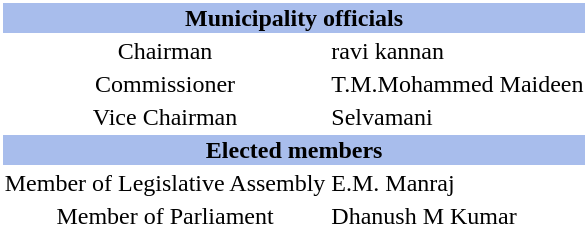<table class="toccolours" style="clear:right; float:right; background:#ffffff; margin: 0 0 0.5em 1em; width:220">
<tr>
<th style="background:#A8BDEC" align="center" colspan="2"><strong>Municipality officials</strong></th>
</tr>
<tr>
<td align="center">Chairman</td>
<td>ravi kannan</td>
</tr>
<tr>
<td align="center">Commissioner</td>
<td>T.M.Mohammed Maideen</td>
</tr>
<tr>
<td align="center">Vice Chairman</td>
<td>Selvamani</td>
</tr>
<tr>
<th style="background:#A8BDEC" align="center" colspan="2"><strong>Elected members</strong></th>
</tr>
<tr>
<td align="center">Member of Legislative Assembly</td>
<td>E.M. Manraj</td>
</tr>
<tr>
<td align="center">Member of Parliament</td>
<td>Dhanush M Kumar</td>
</tr>
</table>
